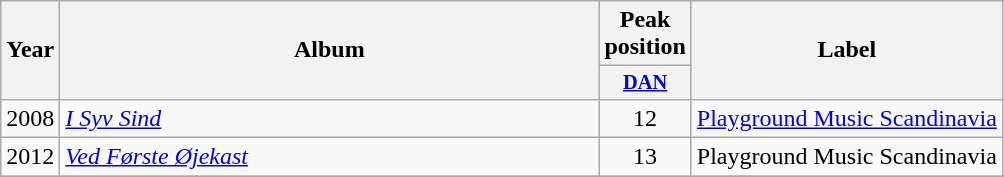<table class="wikitable plainrowheaders" style="text-align:left;" border="1">
<tr>
<th scope="col" rowspan="2">Year</th>
<th scope="col" rowspan="2" style="width:22em;">Album</th>
<th scope="col" colspan="1">Peak position</th>
<th scope="col" rowspan="2">Label</th>
</tr>
<tr>
<th scope="col" style="width:3em;font-size:85%;"><a href='#'>DAN</a></th>
</tr>
<tr>
<td>2008</td>
<td><em><a href='#'>I Syv Sind</a></em></td>
<td style="text-align:center;">12</td>
<td><a href='#'>Playground Music Scandinavia</a></td>
</tr>
<tr>
<td>2012</td>
<td><em><a href='#'>Ved Første Øjekast</a></em></td>
<td style="text-align:center;">13</td>
<td>Playground Music Scandinavia</td>
</tr>
<tr>
</tr>
</table>
